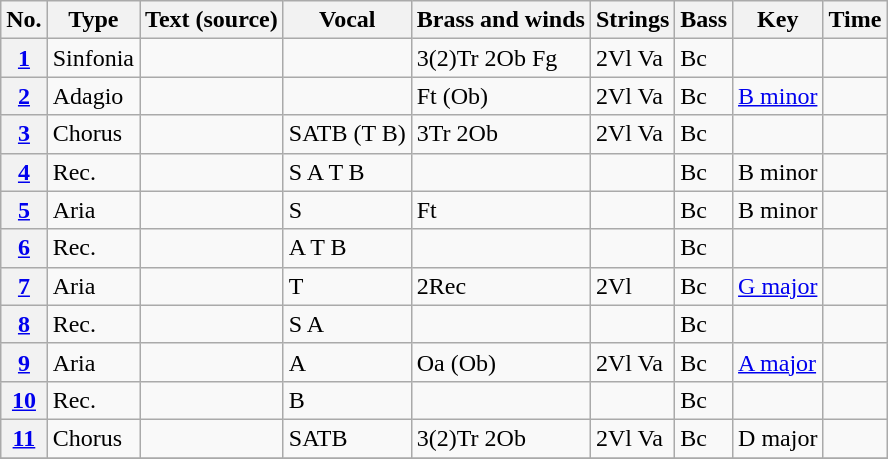<table class="wikitable plainrowheaders">
<tr>
<th scope="col">No.</th>
<th scope="col">Type</th>
<th scope="col">Text (source)</th>
<th scope="col">Vocal</th>
<th scope="col">Brass and winds</th>
<th scope="col">Strings</th>
<th scope="col">Bass</th>
<th scope="col">Key</th>
<th scope="col">Time</th>
</tr>
<tr>
<th scope="row" style="text-align: center;"><a href='#'>1</a></th>
<td>Sinfonia</td>
<td></td>
<td></td>
<td>3(2)Tr 2Ob Fg</td>
<td>2Vl Va</td>
<td>Bc</td>
<td></td>
<td></td>
</tr>
<tr>
<th scope="row" style="text-align: center;"><a href='#'>2</a></th>
<td>Adagio</td>
<td></td>
<td></td>
<td>Ft (Ob)</td>
<td>2Vl Va</td>
<td>Bc</td>
<td><a href='#'>B minor</a></td>
<td></td>
</tr>
<tr>
<th scope="row" style="text-align: center;"><a href='#'>3</a></th>
<td>Chorus</td>
<td></td>
<td>SATB (T B)</td>
<td>3Tr 2Ob</td>
<td>2Vl Va</td>
<td>Bc</td>
<td></td>
<td></td>
</tr>
<tr>
<th scope="row" style="text-align: center;"><a href='#'>4</a></th>
<td>Rec.</td>
<td></td>
<td>S A T B</td>
<td></td>
<td></td>
<td>Bc</td>
<td>B minor</td>
<td></td>
</tr>
<tr>
<th scope="row" style="text-align: center;"><a href='#'>5</a></th>
<td>Aria</td>
<td></td>
<td>S</td>
<td>Ft</td>
<td></td>
<td>Bc</td>
<td>B minor</td>
<td></td>
</tr>
<tr>
<th scope="row" style="text-align: center;"><a href='#'>6</a></th>
<td>Rec.</td>
<td></td>
<td>A T B</td>
<td></td>
<td></td>
<td>Bc</td>
<td></td>
<td></td>
</tr>
<tr>
<th scope="row" style="text-align: center;"><a href='#'>7</a></th>
<td>Aria</td>
<td></td>
<td>T</td>
<td>2Rec</td>
<td>2Vl</td>
<td>Bc</td>
<td><a href='#'>G major</a></td>
<td></td>
</tr>
<tr>
<th scope="row" style="text-align: center;"><a href='#'>8</a></th>
<td>Rec.</td>
<td></td>
<td>S A</td>
<td></td>
<td></td>
<td>Bc</td>
<td></td>
<td></td>
</tr>
<tr>
<th scope="row" style="text-align: center;"><a href='#'>9</a></th>
<td>Aria</td>
<td></td>
<td>A</td>
<td>Oa (Ob)</td>
<td>2Vl Va</td>
<td>Bc</td>
<td><a href='#'>A major</a></td>
<td></td>
</tr>
<tr>
<th scope="row" style="text-align: center;"><a href='#'>10</a></th>
<td>Rec.</td>
<td></td>
<td>B</td>
<td></td>
<td></td>
<td>Bc</td>
<td></td>
<td></td>
</tr>
<tr>
<th scope="row" style="text-align: center;"><a href='#'>11</a></th>
<td>Chorus</td>
<td></td>
<td>SATB</td>
<td>3(2)Tr 2Ob</td>
<td>2Vl Va</td>
<td>Bc</td>
<td>D major</td>
<td> </td>
</tr>
<tr>
</tr>
</table>
